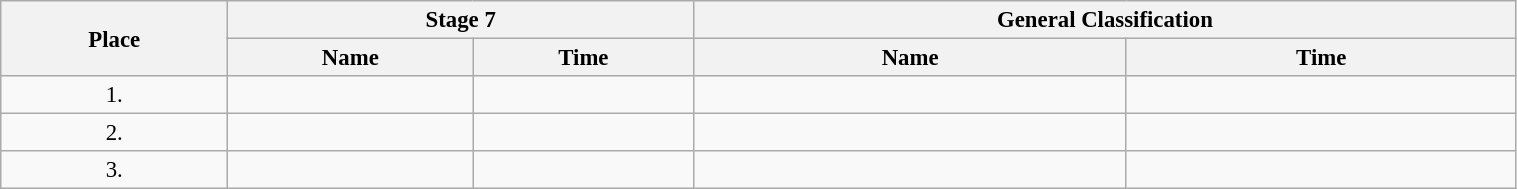<table class=wikitable style="font-size:95%" width="80%">
<tr>
<th rowspan="2">Place</th>
<th colspan="2">Stage 7</th>
<th colspan="2">General Classification</th>
</tr>
<tr>
<th>Name</th>
<th>Time</th>
<th>Name</th>
<th>Time</th>
</tr>
<tr>
<td align="center">1.</td>
<td></td>
<td></td>
<td></td>
<td></td>
</tr>
<tr>
<td align="center">2.</td>
<td></td>
<td></td>
<td></td>
<td></td>
</tr>
<tr>
<td align="center">3.</td>
<td></td>
<td></td>
<td></td>
<td></td>
</tr>
</table>
